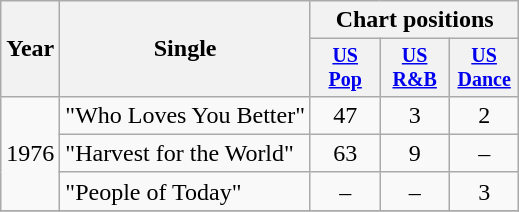<table class="wikitable" style="text-align:center;">
<tr>
<th rowspan="2">Year</th>
<th rowspan="2">Single</th>
<th colspan="3">Chart positions</th>
</tr>
<tr style="font-size:smaller;">
<th width="40"><a href='#'>US<br>Pop</a></th>
<th width="40"><a href='#'>US<br>R&B</a></th>
<th width="40"><a href='#'>US<br>Dance</a></th>
</tr>
<tr>
<td rowspan="3">1976</td>
<td align="left">"Who Loves You Better"</td>
<td>47</td>
<td>3</td>
<td>2</td>
</tr>
<tr>
<td align="left">"Harvest for the World"</td>
<td>63</td>
<td>9</td>
<td>–</td>
</tr>
<tr>
<td align="left">"People of Today"</td>
<td>–</td>
<td>–</td>
<td>3</td>
</tr>
<tr>
</tr>
</table>
